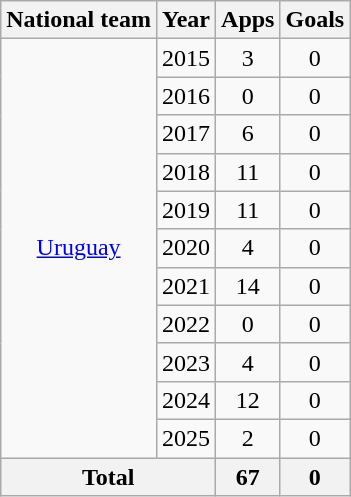<table class="wikitable" style="text-align:center">
<tr>
<th>National team</th>
<th>Year</th>
<th>Apps</th>
<th>Goals</th>
</tr>
<tr>
<td rowspan="11"><a href='#'>Uruguay</a></td>
<td>2015</td>
<td>3</td>
<td>0</td>
</tr>
<tr>
<td>2016</td>
<td>0</td>
<td>0</td>
</tr>
<tr>
<td>2017</td>
<td>6</td>
<td>0</td>
</tr>
<tr>
<td>2018</td>
<td>11</td>
<td>0</td>
</tr>
<tr>
<td>2019</td>
<td>11</td>
<td>0</td>
</tr>
<tr>
<td>2020</td>
<td>4</td>
<td>0</td>
</tr>
<tr>
<td>2021</td>
<td>14</td>
<td>0</td>
</tr>
<tr>
<td>2022</td>
<td>0</td>
<td>0</td>
</tr>
<tr>
<td>2023</td>
<td>4</td>
<td>0</td>
</tr>
<tr>
<td>2024</td>
<td>12</td>
<td>0</td>
</tr>
<tr>
<td>2025</td>
<td>2</td>
<td>0</td>
</tr>
<tr>
<th colspan="2">Total</th>
<th>67</th>
<th>0</th>
</tr>
</table>
